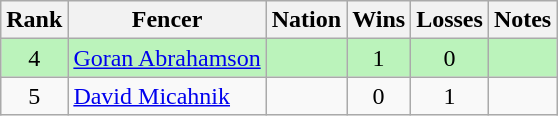<table class="wikitable sortable" style="text-align:center">
<tr>
<th>Rank</th>
<th>Fencer</th>
<th>Nation</th>
<th>Wins</th>
<th>Losses</th>
<th>Notes</th>
</tr>
<tr bgcolor=bbf3bb>
<td>4</td>
<td align=left><a href='#'>Goran Abrahamson</a></td>
<td align=left></td>
<td>1</td>
<td>0</td>
<td></td>
</tr>
<tr>
<td>5</td>
<td align=left><a href='#'>David Micahnik</a></td>
<td align=left></td>
<td>0</td>
<td>1</td>
<td></td>
</tr>
</table>
